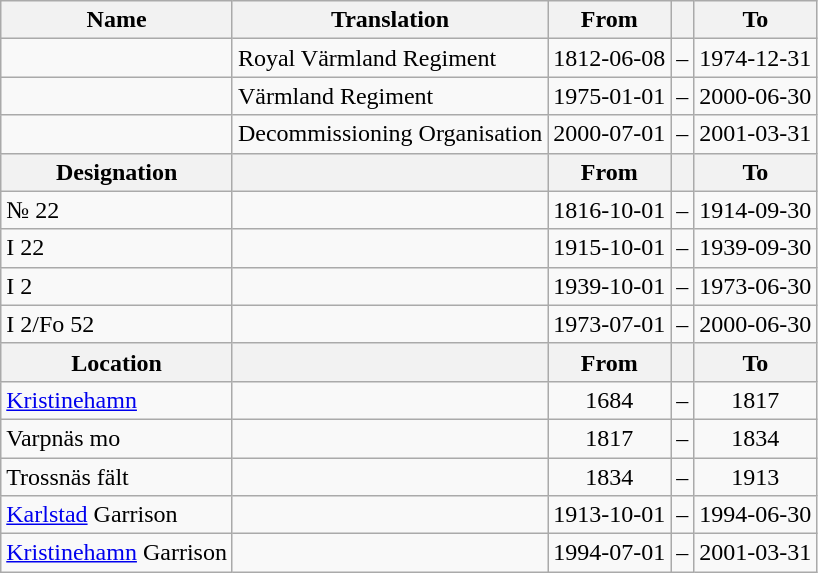<table class="wikitable">
<tr>
<th style="font-weight:bold;">Name</th>
<th style="font-weight:bold;">Translation</th>
<th style="text-align: center; font-weight:bold;">From</th>
<th></th>
<th style="text-align: center; font-weight:bold;">To</th>
</tr>
<tr>
<td style="font-style:italic;"></td>
<td>Royal Värmland Regiment</td>
<td>1812-06-08</td>
<td>–</td>
<td>1974-12-31</td>
</tr>
<tr>
<td style="font-style:italic;"></td>
<td>Värmland Regiment</td>
<td>1975-01-01</td>
<td>–</td>
<td>2000-06-30</td>
</tr>
<tr>
<td style="font-style:italic;"></td>
<td>Decommissioning Organisation</td>
<td>2000-07-01</td>
<td>–</td>
<td>2001-03-31</td>
</tr>
<tr>
<th style="font-weight:bold;">Designation</th>
<th style="font-weight:bold;"></th>
<th style="text-align: center; font-weight:bold;">From</th>
<th></th>
<th style="text-align: center; font-weight:bold;">To</th>
</tr>
<tr>
<td>№ 22</td>
<td></td>
<td style="text-align: center;">1816-10-01</td>
<td style="text-align: center;">–</td>
<td style="text-align: center;">1914-09-30</td>
</tr>
<tr>
<td>I 22</td>
<td></td>
<td style="text-align: center;">1915-10-01</td>
<td style="text-align: center;">–</td>
<td style="text-align: center;">1939-09-30</td>
</tr>
<tr>
<td>I 2</td>
<td></td>
<td style="text-align: center;">1939-10-01</td>
<td style="text-align: center;">–</td>
<td style="text-align: center;">1973-06-30</td>
</tr>
<tr>
<td>I 2/Fo 52</td>
<td></td>
<td style="text-align: center;">1973-07-01</td>
<td style="text-align: center;">–</td>
<td style="text-align: center;">2000-06-30</td>
</tr>
<tr>
<th style="font-weight:bold;">Location</th>
<th style="font-weight:bold;"></th>
<th style="text-align: center; font-weight:bold;">From</th>
<th></th>
<th style="text-align: center; font-weight:bold;">To</th>
</tr>
<tr>
<td><a href='#'>Kristinehamn</a></td>
<td></td>
<td style="text-align: center;">1684</td>
<td style="text-align: center;">–</td>
<td style="text-align: center;">1817</td>
</tr>
<tr>
<td>Varpnäs mo</td>
<td></td>
<td style="text-align: center;">1817</td>
<td style="text-align: center;">–</td>
<td style="text-align: center;">1834</td>
</tr>
<tr>
<td>Trossnäs fält</td>
<td></td>
<td style="text-align: center;">1834</td>
<td style="text-align: center;">–</td>
<td style="text-align: center;">1913</td>
</tr>
<tr>
<td><a href='#'>Karlstad</a> Garrison</td>
<td></td>
<td style="text-align: center;">1913-10-01</td>
<td style="text-align: center;">–</td>
<td style="text-align: center;">1994-06-30</td>
</tr>
<tr>
<td><a href='#'>Kristinehamn</a> Garrison</td>
<td></td>
<td style="text-align: center;">1994-07-01</td>
<td style="text-align: center;">–</td>
<td style="text-align: center;">2001-03-31</td>
</tr>
</table>
